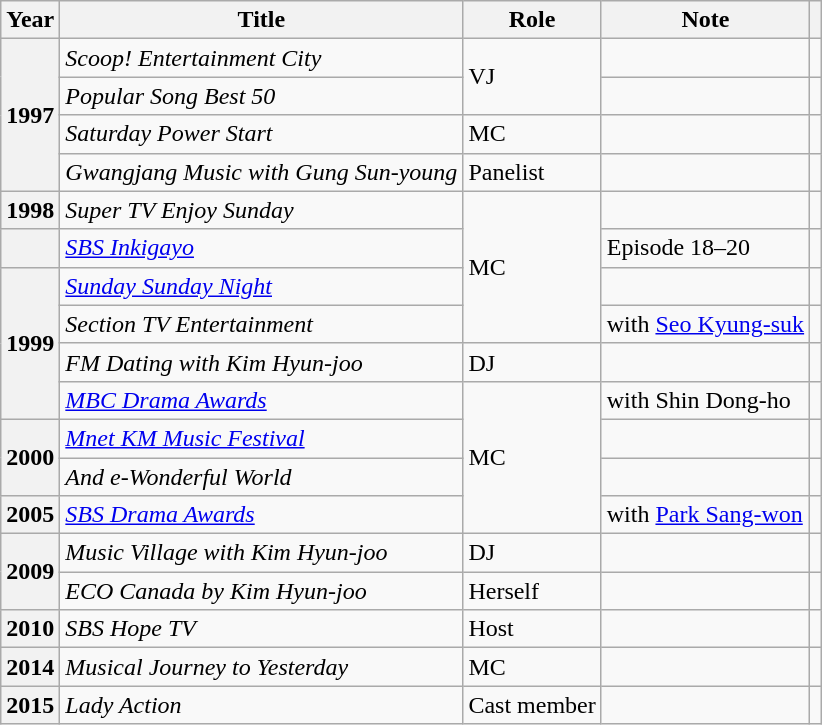<table class="wikitable plainrowheaders sortable">
<tr>
<th scope="col">Year</th>
<th scope="col">Title</th>
<th scope="col">Role</th>
<th scope="col">Note</th>
<th scope="col" class="unsortable"></th>
</tr>
<tr>
<th scope="row" rowspan="4">1997</th>
<td><em>Scoop! Entertainment City</em></td>
<td rowspan="2">VJ</td>
<td></td>
<td style="text-align:center"></td>
</tr>
<tr>
<td><em>Popular Song Best 50</em></td>
<td></td>
<td style="text-align:center"></td>
</tr>
<tr>
<td><em>Saturday Power Start</em></td>
<td>MC</td>
<td></td>
<td style="text-align:center"></td>
</tr>
<tr>
<td><em>Gwangjang Music with Gung Sun-young</em></td>
<td>Panelist</td>
<td></td>
<td style="text-align:center"></td>
</tr>
<tr>
<th scope="row">1998</th>
<td><em>Super TV Enjoy Sunday</em></td>
<td rowspan="4">MC</td>
<td></td>
<td style="text-align:center"></td>
</tr>
<tr>
<th></th>
<td><em><a href='#'>SBS Inkigayo</a></em></td>
<td>Episode 18–20</td>
<td style="text-align:center"></td>
</tr>
<tr>
<th scope="row" rowspan="4">1999</th>
<td><a href='#'><em>Sunday Sunday Night</em></a></td>
<td></td>
<td style="text-align:center"></td>
</tr>
<tr>
<td><em>Section TV Entertainment</em></td>
<td>with <a href='#'>Seo Kyung-suk</a></td>
<td style="text-align:center"></td>
</tr>
<tr>
<td><em>FM Dating with Kim Hyun-joo</em></td>
<td>DJ</td>
<td></td>
<td style="text-align:center"></td>
</tr>
<tr>
<td><em><a href='#'>MBC Drama Awards</a></em></td>
<td rowspan="4">MC</td>
<td>with Shin Dong-ho</td>
<td style="text-align:center"></td>
</tr>
<tr>
<th scope="row" rowspan="2">2000</th>
<td><a href='#'><em>Mnet KM Music Festival</em></a></td>
<td></td>
<td style="text-align:center"></td>
</tr>
<tr>
<td><em>And e-Wonderful World</em></td>
<td></td>
<td style="text-align:center"></td>
</tr>
<tr>
<th scope="row">2005</th>
<td><em><a href='#'>SBS Drama Awards</a></em></td>
<td>with <a href='#'>Park Sang-won</a></td>
<td style="text-align:center"></td>
</tr>
<tr>
<th scope="row" rowspan="2">2009</th>
<td><em>Music Village with Kim Hyun-joo</em></td>
<td>DJ</td>
<td></td>
<td style="text-align:center"></td>
</tr>
<tr>
<td><em>ECO Canada by Kim Hyun-joo</em></td>
<td>Herself</td>
<td></td>
<td style="text-align:center"></td>
</tr>
<tr>
<th scope="row">2010</th>
<td><em>SBS Hope TV</em></td>
<td>Host</td>
<td></td>
<td style="text-align:center"></td>
</tr>
<tr>
<th scope="row">2014</th>
<td><em>Musical Journey to Yesterday</em></td>
<td>MC</td>
<td></td>
<td style="text-align:center"></td>
</tr>
<tr>
<th scope="row">2015</th>
<td><em>Lady Action</em></td>
<td>Cast member</td>
<td></td>
<td style="text-align:center"></td>
</tr>
</table>
